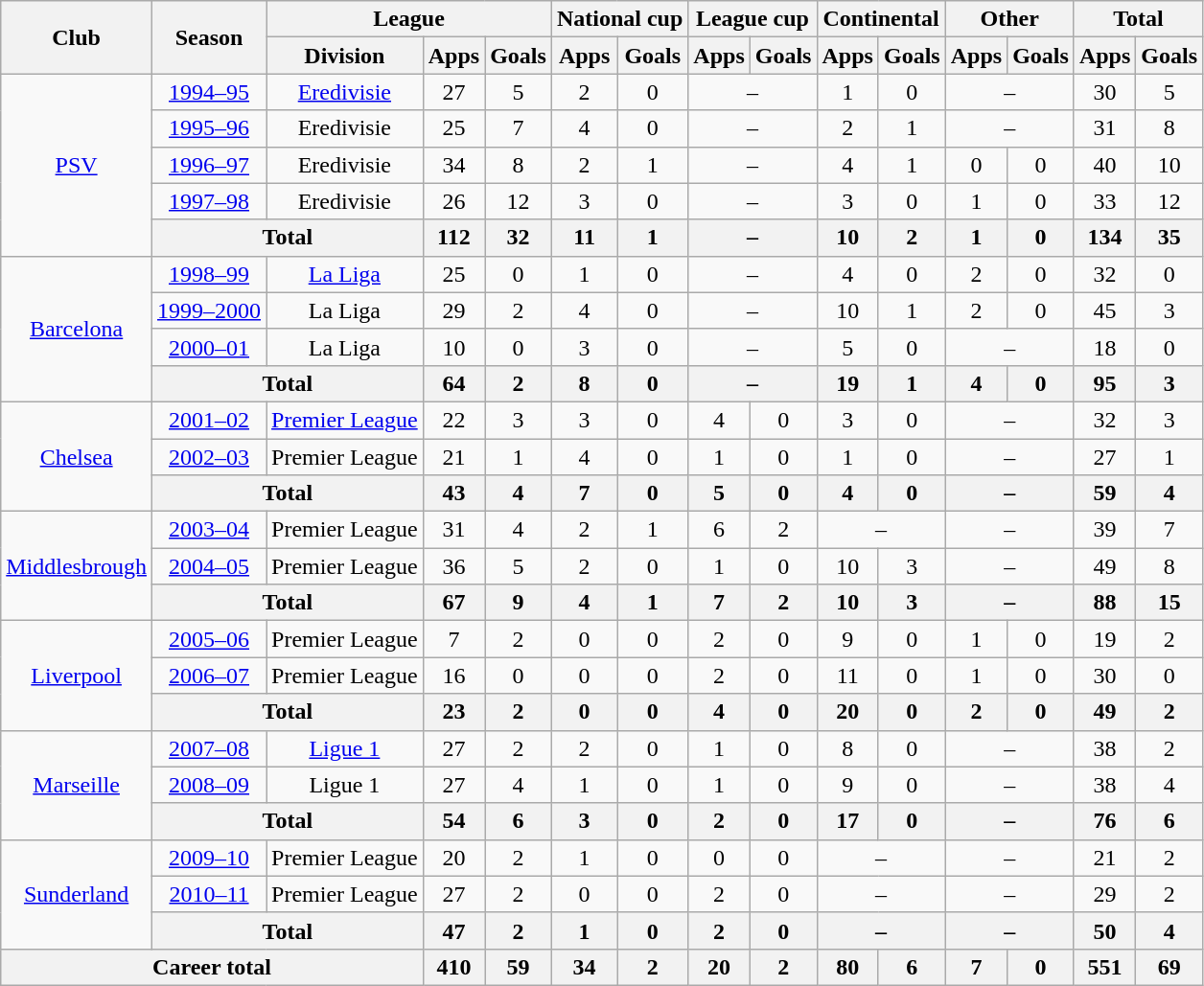<table class="wikitable" style="text-align:center">
<tr>
<th rowspan="2">Club</th>
<th rowspan="2">Season</th>
<th colspan="3">League</th>
<th colspan="2">National cup</th>
<th colspan="2">League cup</th>
<th colspan="2">Continental</th>
<th colspan="2">Other</th>
<th colspan="2">Total</th>
</tr>
<tr>
<th>Division</th>
<th>Apps</th>
<th>Goals</th>
<th>Apps</th>
<th>Goals</th>
<th>Apps</th>
<th>Goals</th>
<th>Apps</th>
<th>Goals</th>
<th>Apps</th>
<th>Goals</th>
<th>Apps</th>
<th>Goals</th>
</tr>
<tr>
<td rowspan="5"><a href='#'>PSV</a></td>
<td><a href='#'>1994–95</a></td>
<td><a href='#'>Eredivisie</a></td>
<td>27</td>
<td>5</td>
<td>2</td>
<td>0</td>
<td colspan="2">–</td>
<td>1</td>
<td>0</td>
<td colspan="2">–</td>
<td>30</td>
<td>5</td>
</tr>
<tr>
<td><a href='#'>1995–96</a></td>
<td>Eredivisie</td>
<td>25</td>
<td>7</td>
<td>4</td>
<td>0</td>
<td colspan="2">–</td>
<td>2</td>
<td>1</td>
<td colspan="2">–</td>
<td>31</td>
<td>8</td>
</tr>
<tr>
<td><a href='#'>1996–97</a></td>
<td>Eredivisie</td>
<td>34</td>
<td>8</td>
<td>2</td>
<td>1</td>
<td colspan="2">–</td>
<td>4</td>
<td>1</td>
<td>0</td>
<td>0</td>
<td>40</td>
<td>10</td>
</tr>
<tr>
<td><a href='#'>1997–98</a></td>
<td>Eredivisie</td>
<td>26</td>
<td>12</td>
<td>3</td>
<td>0</td>
<td colspan="2">–</td>
<td>3</td>
<td>0</td>
<td>1</td>
<td>0</td>
<td>33</td>
<td>12</td>
</tr>
<tr>
<th colspan="2">Total</th>
<th>112</th>
<th>32</th>
<th>11</th>
<th>1</th>
<th colspan="2">–</th>
<th>10</th>
<th>2</th>
<th>1</th>
<th>0</th>
<th>134</th>
<th>35</th>
</tr>
<tr>
<td rowspan="4"><a href='#'>Barcelona</a></td>
<td><a href='#'>1998–99</a></td>
<td><a href='#'>La Liga</a></td>
<td>25</td>
<td>0</td>
<td>1</td>
<td>0</td>
<td colspan="2">–</td>
<td>4</td>
<td>0</td>
<td>2</td>
<td>0</td>
<td>32</td>
<td>0</td>
</tr>
<tr>
<td><a href='#'>1999–2000</a></td>
<td>La Liga</td>
<td>29</td>
<td>2</td>
<td>4</td>
<td>0</td>
<td colspan="2">–</td>
<td>10</td>
<td>1</td>
<td>2</td>
<td>0</td>
<td>45</td>
<td>3</td>
</tr>
<tr>
<td><a href='#'>2000–01</a></td>
<td>La Liga</td>
<td>10</td>
<td>0</td>
<td>3</td>
<td>0</td>
<td colspan="2">–</td>
<td>5</td>
<td>0</td>
<td colspan="2">–</td>
<td>18</td>
<td>0</td>
</tr>
<tr>
<th colspan="2">Total</th>
<th>64</th>
<th>2</th>
<th>8</th>
<th>0</th>
<th colspan="2">–</th>
<th>19</th>
<th>1</th>
<th>4</th>
<th>0</th>
<th>95</th>
<th>3</th>
</tr>
<tr>
<td rowspan="3"><a href='#'>Chelsea</a></td>
<td><a href='#'>2001–02</a></td>
<td><a href='#'>Premier League</a></td>
<td>22</td>
<td>3</td>
<td>3</td>
<td>0</td>
<td>4</td>
<td>0</td>
<td>3</td>
<td>0</td>
<td colspan="2">–</td>
<td>32</td>
<td>3</td>
</tr>
<tr>
<td><a href='#'>2002–03</a></td>
<td>Premier League</td>
<td>21</td>
<td>1</td>
<td>4</td>
<td>0</td>
<td>1</td>
<td>0</td>
<td>1</td>
<td>0</td>
<td colspan="2">–</td>
<td>27</td>
<td>1</td>
</tr>
<tr>
<th colspan="2">Total</th>
<th>43</th>
<th>4</th>
<th>7</th>
<th>0</th>
<th>5</th>
<th>0</th>
<th>4</th>
<th>0</th>
<th colspan="2">–</th>
<th>59</th>
<th>4</th>
</tr>
<tr>
<td rowspan="3"><a href='#'>Middlesbrough</a></td>
<td><a href='#'>2003–04</a></td>
<td>Premier League</td>
<td>31</td>
<td>4</td>
<td>2</td>
<td>1</td>
<td>6</td>
<td>2</td>
<td colspan="2">–</td>
<td colspan="2">–</td>
<td>39</td>
<td>7</td>
</tr>
<tr>
<td><a href='#'>2004–05</a></td>
<td>Premier League</td>
<td>36</td>
<td>5</td>
<td>2</td>
<td>0</td>
<td>1</td>
<td>0</td>
<td>10</td>
<td>3</td>
<td colspan="2">–</td>
<td>49</td>
<td>8</td>
</tr>
<tr>
<th colspan="2">Total</th>
<th>67</th>
<th>9</th>
<th>4</th>
<th>1</th>
<th>7</th>
<th>2</th>
<th>10</th>
<th>3</th>
<th colspan="2">–</th>
<th>88</th>
<th>15</th>
</tr>
<tr>
<td rowspan="3"><a href='#'>Liverpool</a></td>
<td><a href='#'>2005–06</a></td>
<td>Premier League</td>
<td>7</td>
<td>2</td>
<td>0</td>
<td>0</td>
<td>2</td>
<td>0</td>
<td>9</td>
<td>0</td>
<td>1</td>
<td>0</td>
<td>19</td>
<td>2</td>
</tr>
<tr>
<td><a href='#'>2006–07</a></td>
<td>Premier League</td>
<td>16</td>
<td>0</td>
<td>0</td>
<td>0</td>
<td>2</td>
<td>0</td>
<td>11</td>
<td>0</td>
<td>1</td>
<td>0</td>
<td>30</td>
<td>0</td>
</tr>
<tr>
<th colspan="2">Total</th>
<th>23</th>
<th>2</th>
<th>0</th>
<th>0</th>
<th>4</th>
<th>0</th>
<th>20</th>
<th>0</th>
<th>2</th>
<th>0</th>
<th>49</th>
<th>2</th>
</tr>
<tr>
<td rowspan="3"><a href='#'>Marseille</a></td>
<td><a href='#'>2007–08</a></td>
<td><a href='#'>Ligue 1</a></td>
<td>27</td>
<td>2</td>
<td>2</td>
<td>0</td>
<td>1</td>
<td>0</td>
<td>8</td>
<td>0</td>
<td colspan="2">–</td>
<td>38</td>
<td>2</td>
</tr>
<tr>
<td><a href='#'>2008–09</a></td>
<td>Ligue 1</td>
<td>27</td>
<td>4</td>
<td>1</td>
<td>0</td>
<td>1</td>
<td>0</td>
<td>9</td>
<td>0</td>
<td colspan="2">–</td>
<td>38</td>
<td>4</td>
</tr>
<tr>
<th colspan="2">Total</th>
<th>54</th>
<th>6</th>
<th>3</th>
<th>0</th>
<th>2</th>
<th>0</th>
<th>17</th>
<th>0</th>
<th colspan="2">–</th>
<th>76</th>
<th>6</th>
</tr>
<tr>
<td rowspan="3"><a href='#'>Sunderland</a></td>
<td><a href='#'>2009–10</a></td>
<td>Premier League</td>
<td>20</td>
<td>2</td>
<td>1</td>
<td>0</td>
<td>0</td>
<td>0</td>
<td colspan="2">–</td>
<td colspan="2">–</td>
<td>21</td>
<td>2</td>
</tr>
<tr>
<td><a href='#'>2010–11</a></td>
<td>Premier League</td>
<td>27</td>
<td>2</td>
<td>0</td>
<td>0</td>
<td>2</td>
<td>0</td>
<td colspan="2">–</td>
<td colspan="2">–</td>
<td>29</td>
<td>2</td>
</tr>
<tr>
<th colspan="2">Total</th>
<th>47</th>
<th>2</th>
<th>1</th>
<th>0</th>
<th>2</th>
<th>0</th>
<th colspan="2">–</th>
<th colspan="2">–</th>
<th>50</th>
<th>4</th>
</tr>
<tr>
<th colspan="3">Career total</th>
<th>410</th>
<th>59</th>
<th>34</th>
<th>2</th>
<th>20</th>
<th>2</th>
<th>80</th>
<th>6</th>
<th>7</th>
<th>0</th>
<th>551</th>
<th>69</th>
</tr>
</table>
